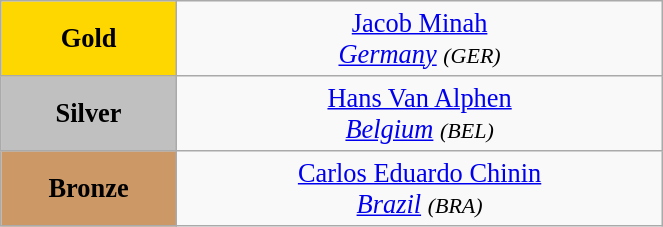<table class="wikitable" style=" text-align:center; font-size:110%;" width="35%">
<tr>
<td bgcolor="gold"><strong>Gold</strong></td>
<td> <a href='#'>Jacob Minah</a><br><em><a href='#'>Germany</a> <small>(GER)</small></em></td>
</tr>
<tr>
<td bgcolor="silver"><strong>Silver</strong></td>
<td> <a href='#'>Hans Van Alphen</a><br><em><a href='#'>Belgium</a> <small>(BEL)</small></em></td>
</tr>
<tr>
<td bgcolor="CC9966"><strong>Bronze</strong></td>
<td> <a href='#'>Carlos Eduardo Chinin</a><br><em><a href='#'>Brazil</a> <small>(BRA)</small></em></td>
</tr>
</table>
